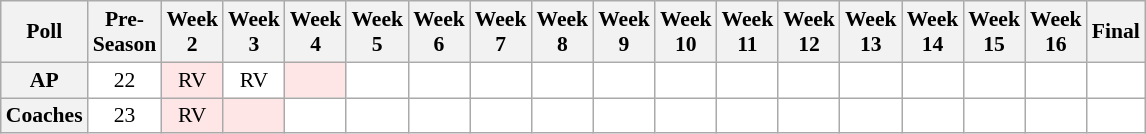<table class="wikitable" style="white-space:nowrap;font-size:90%">
<tr>
<th>Poll</th>
<th>Pre-<br>Season</th>
<th>Week<br>2</th>
<th>Week<br>3</th>
<th>Week<br>4</th>
<th>Week<br>5</th>
<th>Week<br>6</th>
<th>Week<br>7</th>
<th>Week<br>8</th>
<th>Week<br>9</th>
<th>Week<br>10</th>
<th>Week<br>11</th>
<th>Week<br>12</th>
<th>Week<br>13</th>
<th>Week<br>14</th>
<th>Week<br>15</th>
<th>Week<br>16</th>
<th>Final</th>
</tr>
<tr style="text-align:center;">
<th>AP</th>
<td style="background:#FFF;">22</td>
<td style="background:#FFE6E6;">RV</td>
<td style="background:#FFF;">RV</td>
<td style="background:#FFE6E6;"></td>
<td style="background:#FFF;"></td>
<td style="background:#FFF;"></td>
<td style="background:#FFF;"></td>
<td style="background:#FFF;"></td>
<td style="background:#FFF;"></td>
<td style="background:#FFF;"></td>
<td style="background:#FFF;"></td>
<td style="background:#FFF;"></td>
<td style="background:#FFF;"></td>
<td style="background:#FFF;"></td>
<td style="background:#FFF;"></td>
<td style="background:#FFF;"></td>
<td style="background:#FFF;"></td>
</tr>
<tr style="text-align:center;">
<th>Coaches</th>
<td style="background:#FFF;">23</td>
<td style="background:#FFE6E6;">RV</td>
<td style="background:#FFE6E6;"></td>
<td style="background:#FFF;"></td>
<td style="background:#FFF;"></td>
<td style="background:#FFF;"></td>
<td style="background:#FFF;"></td>
<td style="background:#FFF;"></td>
<td style="background:#FFF;"></td>
<td style="background:#FFF;"></td>
<td style="background:#FFF;"></td>
<td style="background:#FFF;"></td>
<td style="background:#FFF;"></td>
<td style="background:#FFF;"></td>
<td style="background:#FFF;"></td>
<td style="background:#FFF;"></td>
<td style="background:#FFF;"></td>
</tr>
</table>
